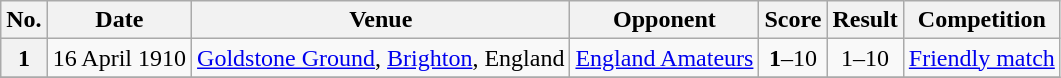<table class="wikitable sortable plainrowheaders">
<tr>
<th scope=col>No.</th>
<th scope=col>Date</th>
<th scope=col>Venue</th>
<th scope=col>Opponent</th>
<th scope=col>Score</th>
<th scope=col>Result</th>
<th scope=col>Competition</th>
</tr>
<tr>
<th scope=row style=text-align:center>1</th>
<td>16 April 1910</td>
<td><a href='#'>Goldstone Ground</a>, <a href='#'>Brighton</a>, England</td>
<td> <a href='#'>England Amateurs</a></td>
<td align=center><strong>1</strong>–10</td>
<td align=center>1–10</td>
<td><a href='#'>Friendly match</a></td>
</tr>
<tr>
</tr>
</table>
